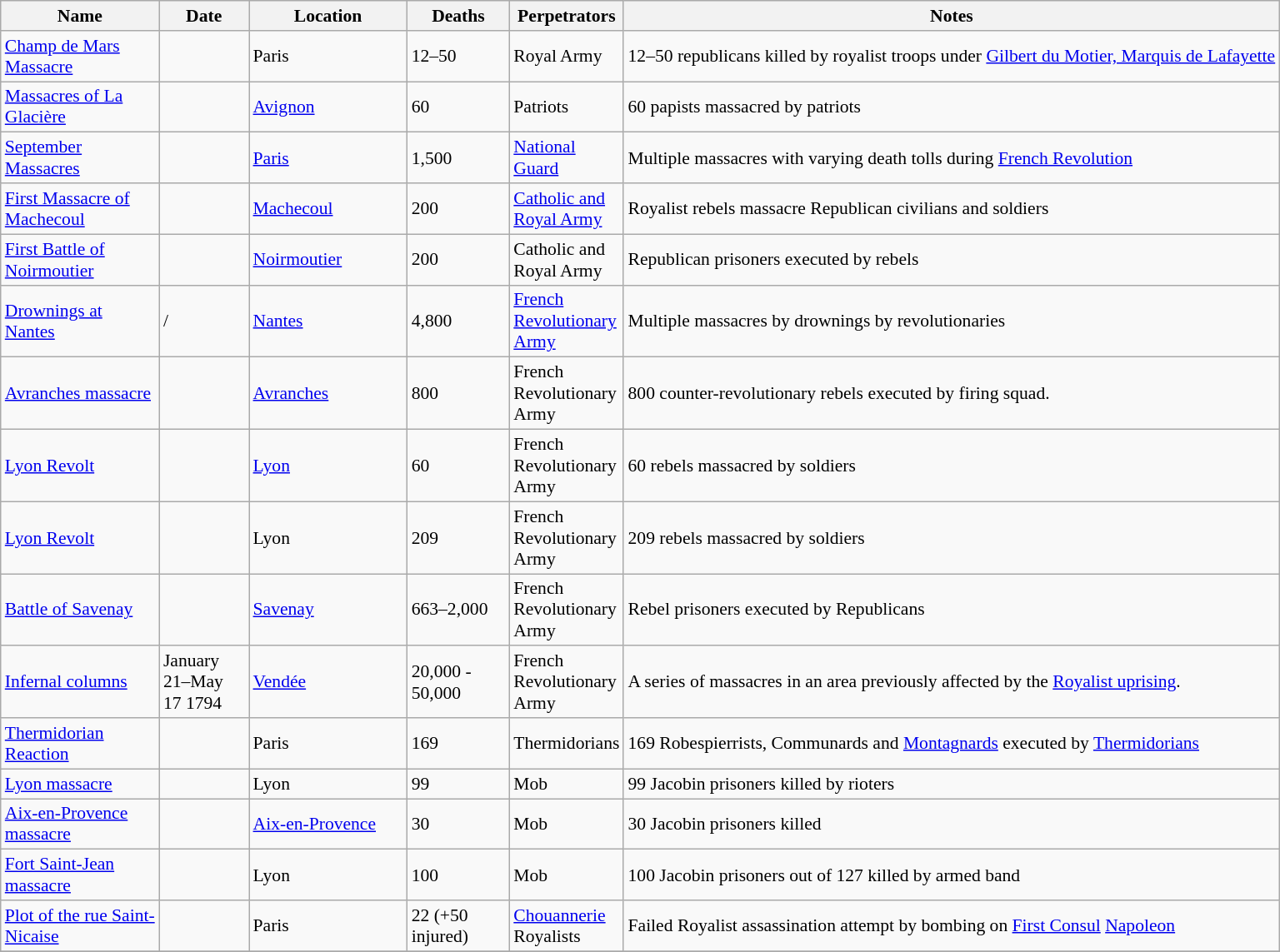<table class="sortable wikitable" style="font-size:90%;">
<tr>
<th style="width:120px;">Name</th>
<th style="width:65px;">Date</th>
<th style="width:120px;">Location</th>
<th ! data-sort-type="number" style="width:75px;">Deaths</th>
<th style="width:75px;">Perpetrators</th>
<th class="unsortable">Notes</th>
</tr>
<tr>
<td><a href='#'>Champ de Mars Massacre</a></td>
<td></td>
<td>Paris</td>
<td>12–50</td>
<td>Royal Army</td>
<td>12–50 republicans killed by royalist troops under <a href='#'>Gilbert du Motier, Marquis de Lafayette</a></td>
</tr>
<tr>
<td><a href='#'>Massacres of La Glacière</a></td>
<td></td>
<td><a href='#'>Avignon</a></td>
<td>60</td>
<td>Patriots</td>
<td>60 papists massacred by patriots</td>
</tr>
<tr>
<td><a href='#'>September Massacres</a></td>
<td></td>
<td><a href='#'>Paris</a></td>
<td>1,500</td>
<td><a href='#'>National Guard</a></td>
<td>Multiple massacres with varying death tolls during <a href='#'>French Revolution</a></td>
</tr>
<tr>
<td><a href='#'>First Massacre of Machecoul</a></td>
<td></td>
<td><a href='#'>Machecoul</a></td>
<td>200</td>
<td><a href='#'>Catholic and Royal Army</a></td>
<td>Royalist rebels massacre Republican civilians and soldiers</td>
</tr>
<tr>
<td><a href='#'>First Battle of Noirmoutier</a></td>
<td></td>
<td><a href='#'>Noirmoutier</a></td>
<td>200</td>
<td>Catholic and Royal Army</td>
<td>Republican prisoners executed by rebels</td>
</tr>
<tr>
<td><a href='#'>Drownings at Nantes</a></td>
<td> / </td>
<td><a href='#'>Nantes</a></td>
<td>4,800</td>
<td><a href='#'>French Revolutionary Army</a></td>
<td>Multiple massacres by drownings by revolutionaries</td>
</tr>
<tr>
<td><a href='#'>Avranches massacre</a></td>
<td></td>
<td><a href='#'>Avranches</a></td>
<td>800</td>
<td>French Revolutionary Army</td>
<td>800 counter-revolutionary rebels executed by firing squad.</td>
</tr>
<tr>
<td><a href='#'>Lyon Revolt</a></td>
<td></td>
<td><a href='#'>Lyon</a></td>
<td>60</td>
<td>French Revolutionary Army</td>
<td>60 rebels massacred by soldiers</td>
</tr>
<tr>
<td><a href='#'>Lyon Revolt</a></td>
<td></td>
<td>Lyon</td>
<td>209</td>
<td>French Revolutionary Army</td>
<td>209 rebels massacred by soldiers</td>
</tr>
<tr>
<td><a href='#'>Battle of Savenay</a></td>
<td></td>
<td><a href='#'>Savenay</a></td>
<td>663–2,000</td>
<td>French Revolutionary Army</td>
<td>Rebel prisoners executed by Republicans</td>
</tr>
<tr>
<td><a href='#'>Infernal columns</a></td>
<td>January 21–May 17 1794</td>
<td><a href='#'>Vendée</a></td>
<td>20,000 - 50,000</td>
<td>French Revolutionary Army</td>
<td>A series of massacres in an area previously affected by the <a href='#'>Royalist uprising</a>.</td>
</tr>
<tr>
<td><a href='#'>Thermidorian Reaction</a></td>
<td></td>
<td>Paris</td>
<td>169</td>
<td>Thermidorians</td>
<td>169 Robespierrists, Communards and <a href='#'>Montagnards</a> executed by <a href='#'>Thermidorians</a></td>
</tr>
<tr>
<td><a href='#'>Lyon massacre</a></td>
<td></td>
<td>Lyon</td>
<td>99</td>
<td>Mob</td>
<td>99 Jacobin prisoners killed by rioters</td>
</tr>
<tr>
<td><a href='#'>Aix-en-Provence massacre</a></td>
<td></td>
<td><a href='#'>Aix-en-Provence</a></td>
<td>30</td>
<td>Mob</td>
<td>30 Jacobin prisoners killed</td>
</tr>
<tr>
<td><a href='#'>Fort Saint-Jean massacre</a></td>
<td></td>
<td>Lyon</td>
<td>100</td>
<td>Mob</td>
<td>100 Jacobin prisoners out of 127 killed by armed band</td>
</tr>
<tr>
<td><a href='#'>Plot of the rue Saint-Nicaise</a></td>
<td></td>
<td>Paris</td>
<td>22 (+50 injured)</td>
<td><a href='#'>Chouannerie</a> Royalists</td>
<td>Failed Royalist assassination attempt by bombing on <a href='#'>First Consul</a> <a href='#'>Napoleon</a></td>
</tr>
<tr>
</tr>
</table>
